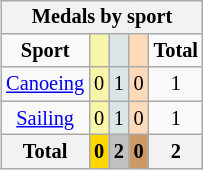<table class="wikitable" style="font-size:85%; float:right;">
<tr style="background:#efefef;">
<th colspan=7><strong>Medals by sport</strong></th>
</tr>
<tr align=center>
<td><strong>Sport</strong></td>
<td style="background:#f7f6a8;"></td>
<td style="background:#dce5e5;"></td>
<td style="background:#ffdab9;"></td>
<td><strong>Total</strong></td>
</tr>
<tr align=center>
<td><a href='#'>Canoeing</a></td>
<td style="background:#f7f6a8;">0</td>
<td style="background:#dce5e5;">1</td>
<td style="background:#ffdab9;">0</td>
<td>1</td>
</tr>
<tr align=center>
<td><a href='#'>Sailing</a></td>
<td style="background:#f7f6a8;">0</td>
<td style="background:#dce5e5;">1</td>
<td style="background:#ffdab9;">0</td>
<td>1</td>
</tr>
<tr align=center>
<th><strong>Total</strong></th>
<th style="background:gold;"><strong>0</strong></th>
<th style="background:silver;"><strong>2</strong></th>
<th style="background:#c96;"><strong>0</strong></th>
<th><strong>2</strong></th>
</tr>
</table>
